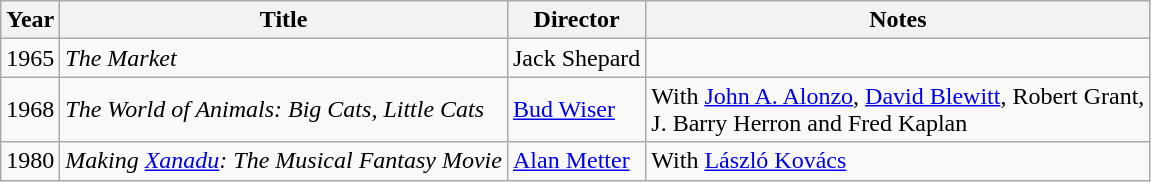<table class="wikitable">
<tr>
<th>Year</th>
<th>Title</th>
<th>Director</th>
<th>Notes</th>
</tr>
<tr>
<td>1965</td>
<td><em>The Market</em></td>
<td>Jack Shepard</td>
<td></td>
</tr>
<tr>
<td>1968</td>
<td><em>The World of Animals: Big Cats, Little Cats</em></td>
<td><a href='#'>Bud Wiser</a></td>
<td>With <a href='#'>John A. Alonzo</a>, <a href='#'>David Blewitt</a>, Robert Grant,<br>J. Barry Herron and Fred Kaplan</td>
</tr>
<tr>
<td>1980</td>
<td><em>Making <a href='#'>Xanadu</a>: The Musical Fantasy Movie</em></td>
<td><a href='#'>Alan Metter</a></td>
<td>With <a href='#'>László Kovács</a></td>
</tr>
</table>
